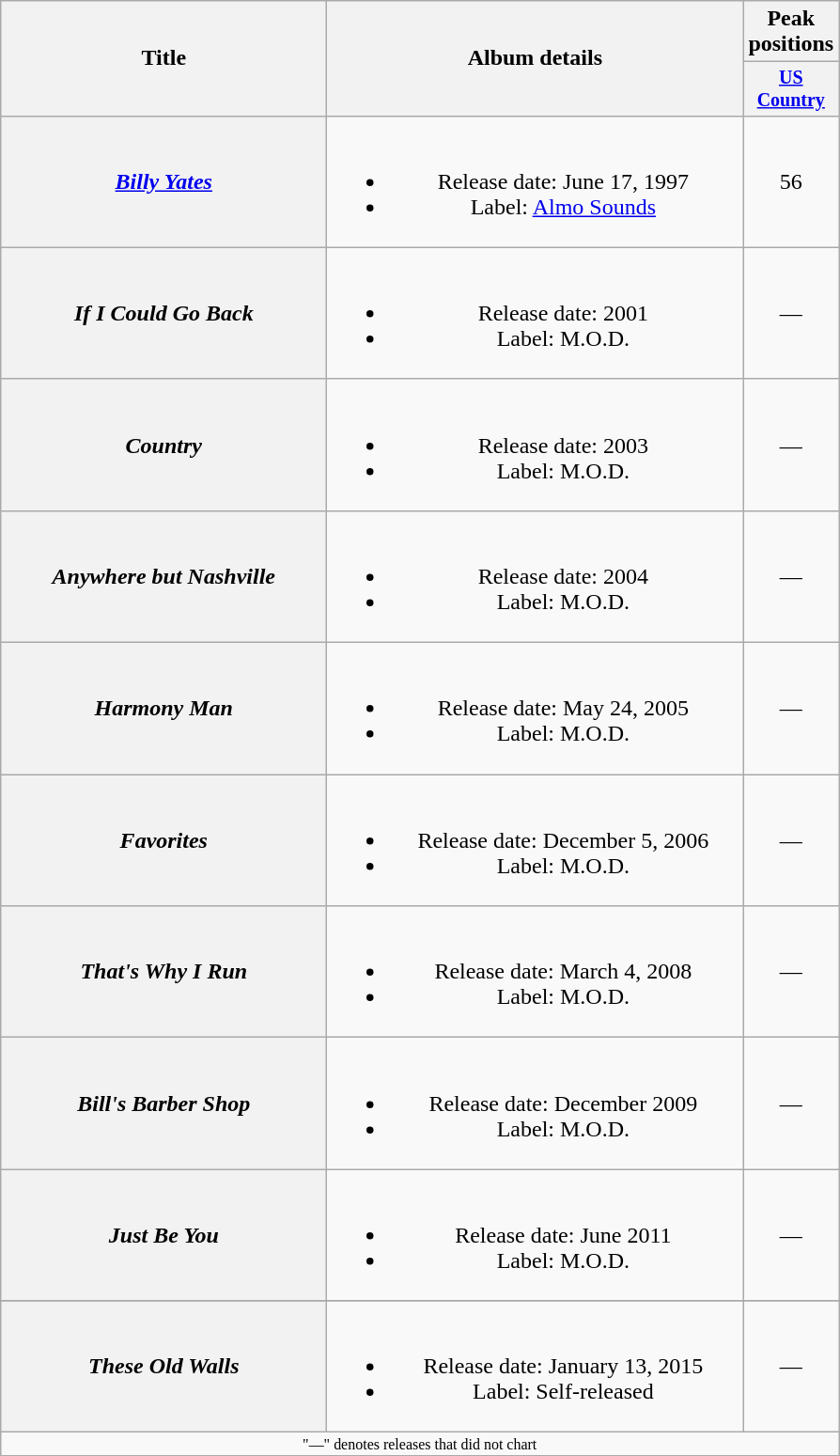<table class="wikitable plainrowheaders" style="text-align:center;">
<tr>
<th rowspan="2" style="width:14em;">Title</th>
<th rowspan="2" style="width:18em;">Album details</th>
<th colspan="1">Peak positions</th>
</tr>
<tr style="font-size:smaller;">
<th width="60"><a href='#'>US Country</a></th>
</tr>
<tr>
<th scope="row"><em><a href='#'>Billy Yates</a></em></th>
<td><br><ul><li>Release date: June 17, 1997</li><li>Label: <a href='#'>Almo Sounds</a></li></ul></td>
<td>56</td>
</tr>
<tr>
<th scope="row"><em>If I Could Go Back</em></th>
<td><br><ul><li>Release date: 2001</li><li>Label: M.O.D.</li></ul></td>
<td>—</td>
</tr>
<tr>
<th scope="row"><em>Country</em></th>
<td><br><ul><li>Release date: 2003</li><li>Label: M.O.D.</li></ul></td>
<td>—</td>
</tr>
<tr>
<th scope="row"><em>Anywhere but Nashville</em></th>
<td><br><ul><li>Release date: 2004</li><li>Label: M.O.D.</li></ul></td>
<td>—</td>
</tr>
<tr>
<th scope="row"><em>Harmony Man</em></th>
<td><br><ul><li>Release date: May 24, 2005</li><li>Label: M.O.D.</li></ul></td>
<td>—</td>
</tr>
<tr>
<th scope="row"><em>Favorites</em></th>
<td><br><ul><li>Release date: December 5, 2006</li><li>Label: M.O.D.</li></ul></td>
<td>—</td>
</tr>
<tr>
<th scope="row"><em>That's Why I Run</em></th>
<td><br><ul><li>Release date: March 4, 2008</li><li>Label: M.O.D.</li></ul></td>
<td>—</td>
</tr>
<tr>
<th scope="row"><em>Bill's Barber Shop</em></th>
<td><br><ul><li>Release date: December 2009</li><li>Label: M.O.D.</li></ul></td>
<td>—</td>
</tr>
<tr>
<th scope="row"><em>Just Be You</em></th>
<td><br><ul><li>Release date: June 2011</li><li>Label: M.O.D.</li></ul></td>
<td>—</td>
</tr>
<tr>
</tr>
<tr>
<th scope="row"><em>These Old Walls</em></th>
<td><br><ul><li>Release date: January 13, 2015</li><li>Label: Self-released</li></ul></td>
<td>—</td>
</tr>
<tr>
<td colspan="3" style="font-size:8pt">"—" denotes releases that did not chart</td>
</tr>
<tr>
</tr>
</table>
